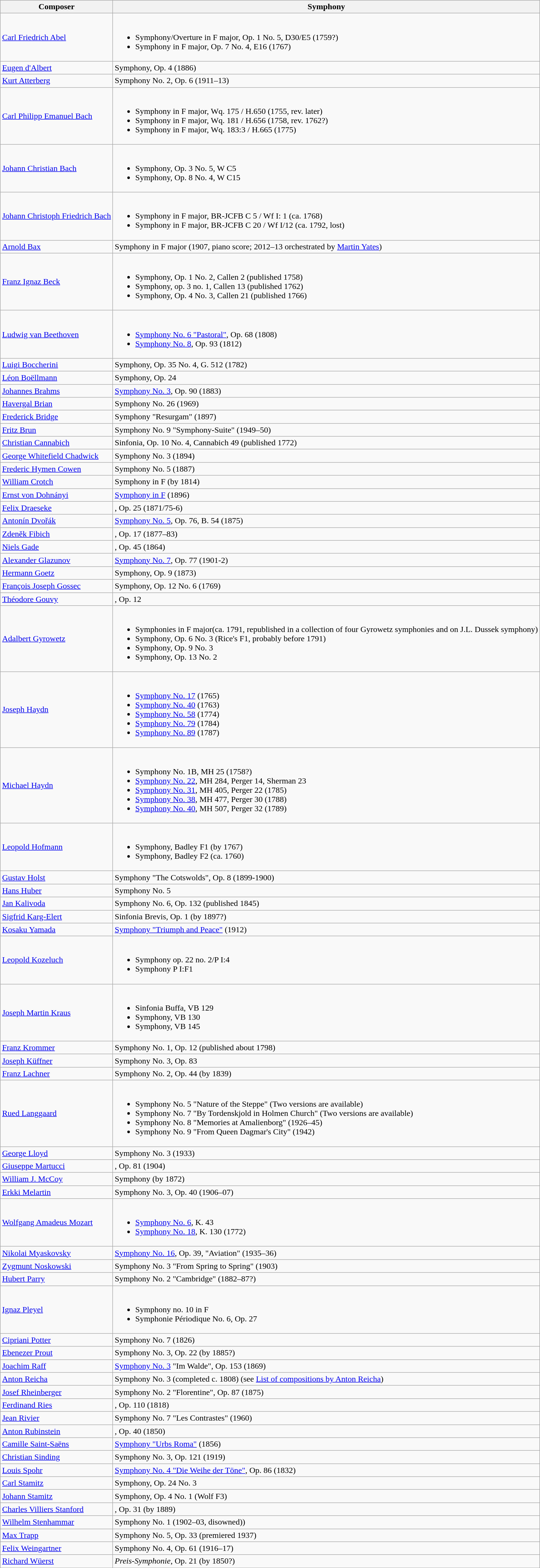<table class="wikitable">
<tr>
<th>Composer</th>
<th>Symphony</th>
</tr>
<tr>
<td><a href='#'>Carl Friedrich Abel</a></td>
<td><br><ul><li>Symphony/Overture in F major, Op. 1 No. 5, D30/E5 (1759?)</li><li>Symphony in F major, Op. 7 No. 4, E16 (1767)</li></ul></td>
</tr>
<tr>
<td><a href='#'>Eugen d'Albert</a></td>
<td>Symphony, Op. 4 (1886)</td>
</tr>
<tr>
<td><a href='#'>Kurt Atterberg</a></td>
<td>Symphony No. 2, Op. 6 (1911–13)</td>
</tr>
<tr>
<td><a href='#'>Carl Philipp Emanuel Bach</a></td>
<td><br><ul><li>Symphony in F major, Wq. 175 / H.650 (1755, rev. later)</li><li>Symphony in F major, Wq. 181 / H.656 (1758, rev. 1762?)</li><li>Symphony in F major, Wq. 183:3 / H.665 (1775)</li></ul></td>
</tr>
<tr>
<td><a href='#'>Johann Christian Bach</a></td>
<td><br><ul><li>Symphony, Op. 3 No. 5, W C5</li><li>Symphony, Op. 8 No. 4, W C15</li></ul></td>
</tr>
<tr>
<td><a href='#'>Johann Christoph Friedrich Bach</a></td>
<td><br><ul><li>Symphony in F major, BR-JCFB C 5 / Wf I: 1 (ca. 1768)</li><li>Symphony in F major, BR-JCFB C 20 / Wf I/12 (ca. 1792, lost)</li></ul></td>
</tr>
<tr>
<td><a href='#'>Arnold Bax</a></td>
<td>Symphony in F major (1907, piano score; 2012–13 orchestrated by <a href='#'>Martin Yates</a>)</td>
</tr>
<tr>
<td><a href='#'>Franz Ignaz Beck</a></td>
<td><br><ul><li>Symphony, Op. 1 No. 2, Callen 2 (published 1758)</li><li>Symphony, op. 3 no. 1, Callen 13 (published 1762)</li><li>Symphony, Op. 4 No. 3, Callen 21 (published 1766)</li></ul></td>
</tr>
<tr>
<td><a href='#'>Ludwig van Beethoven</a></td>
<td><br><ul><li><a href='#'>Symphony No. 6 "Pastoral"</a>, Op. 68 (1808)</li><li><a href='#'>Symphony No. 8</a>, Op. 93 (1812)</li></ul></td>
</tr>
<tr>
<td><a href='#'>Luigi Boccherini</a></td>
<td>Symphony, Op. 35 No. 4, G. 512 (1782)</td>
</tr>
<tr>
<td><a href='#'>Léon Boëllmann</a></td>
<td>Symphony, Op. 24</td>
</tr>
<tr>
<td><a href='#'>Johannes Brahms</a></td>
<td><a href='#'>Symphony No. 3</a>, Op. 90 (1883)</td>
</tr>
<tr>
<td><a href='#'>Havergal Brian</a></td>
<td>Symphony No. 26 (1969)</td>
</tr>
<tr>
<td><a href='#'>Frederick Bridge</a></td>
<td>Symphony "Resurgam" (1897)</td>
</tr>
<tr>
<td><a href='#'>Fritz Brun</a></td>
<td>Symphony No. 9 "Symphony-Suite" (1949–50)</td>
</tr>
<tr>
<td><a href='#'>Christian Cannabich</a></td>
<td>Sinfonia, Op. 10 No. 4, Cannabich 49 (published 1772)</td>
</tr>
<tr>
<td><a href='#'>George Whitefield Chadwick</a></td>
<td>Symphony No. 3 (1894)</td>
</tr>
<tr>
<td><a href='#'>Frederic Hymen Cowen</a></td>
<td>Symphony No. 5 (1887)</td>
</tr>
<tr>
<td><a href='#'>William Crotch</a></td>
<td>Symphony in F (by 1814)</td>
</tr>
<tr>
<td><a href='#'>Ernst von Dohnányi</a></td>
<td><a href='#'>Symphony in F</a> (1896)</td>
</tr>
<tr>
<td><a href='#'>Felix Draeseke</a></td>
<td>, Op. 25 (1871/75-6)</td>
</tr>
<tr>
<td><a href='#'>Antonín Dvořák</a></td>
<td><a href='#'>Symphony No. 5</a>, Op. 76, B. 54 (1875)</td>
</tr>
<tr>
<td><a href='#'>Zdeněk Fibich</a></td>
<td>, Op. 17 (1877–83)</td>
</tr>
<tr>
<td><a href='#'>Niels Gade</a></td>
<td>, Op. 45 (1864)</td>
</tr>
<tr>
<td><a href='#'>Alexander Glazunov</a></td>
<td><a href='#'>Symphony No. 7</a>, Op. 77 (1901-2)</td>
</tr>
<tr>
<td><a href='#'>Hermann Goetz</a></td>
<td>Symphony, Op. 9 (1873)</td>
</tr>
<tr>
<td><a href='#'>François Joseph Gossec</a></td>
<td>Symphony, Op. 12 No. 6 (1769)</td>
</tr>
<tr>
<td><a href='#'>Théodore Gouvy</a></td>
<td>, Op. 12</td>
</tr>
<tr>
<td><a href='#'>Adalbert Gyrowetz</a></td>
<td><br><ul><li>Symphonies in F major(ca. 1791, republished in a collection of four Gyrowetz symphonies and on J.L. Dussek symphony)</li><li>Symphony, Op. 6 No. 3 (Rice's F1, probably before 1791)</li><li>Symphony, Op. 9 No. 3</li><li>Symphony, Op. 13 No. 2</li></ul></td>
</tr>
<tr>
<td><a href='#'>Joseph Haydn</a></td>
<td><br><ul><li><a href='#'>Symphony No. 17</a> (1765)</li><li><a href='#'>Symphony No. 40</a> (1763)</li><li><a href='#'>Symphony No. 58</a> (1774)</li><li><a href='#'>Symphony No. 79</a> (1784)</li><li><a href='#'>Symphony No. 89</a> (1787)</li></ul></td>
</tr>
<tr>
<td><a href='#'>Michael Haydn</a></td>
<td><br><ul><li>Symphony No. 1B, MH 25 (1758?)</li><li><a href='#'>Symphony No. 22</a>, MH 284, Perger 14, Sherman 23</li><li><a href='#'>Symphony No. 31</a>, MH 405, Perger 22 (1785)</li><li><a href='#'>Symphony No. 38</a>, MH 477, Perger 30 (1788)</li><li><a href='#'>Symphony No. 40</a>, MH 507, Perger 32 (1789)</li></ul></td>
</tr>
<tr>
<td><a href='#'>Leopold Hofmann</a></td>
<td><br><ul><li>Symphony, Badley F1 (by 1767)</li><li>Symphony, Badley F2 (ca. 1760)</li></ul></td>
</tr>
<tr>
<td><a href='#'>Gustav Holst</a></td>
<td>Symphony "The Cotswolds", Op. 8 (1899-1900)</td>
</tr>
<tr>
<td><a href='#'>Hans Huber</a></td>
<td>Symphony No. 5</td>
</tr>
<tr>
<td><a href='#'>Jan Kalivoda</a></td>
<td>Symphony No. 6, Op. 132 (published 1845)</td>
</tr>
<tr>
<td><a href='#'>Sigfrid Karg-Elert</a></td>
<td>Sinfonia Brevis, Op. 1 (by 1897?)</td>
</tr>
<tr>
<td><a href='#'>Kosaku Yamada</a></td>
<td><a href='#'>Symphony "Triumph and Peace"</a> (1912)</td>
</tr>
<tr>
<td><a href='#'>Leopold Kozeluch</a></td>
<td><br><ul><li>Symphony op. 22 no. 2/P I:4</li><li>Symphony P I:F1</li></ul></td>
</tr>
<tr>
<td><a href='#'>Joseph Martin Kraus</a></td>
<td><br><ul><li>Sinfonia Buffa, VB 129</li><li>Symphony, VB 130</li><li>Symphony, VB 145</li></ul></td>
</tr>
<tr>
<td><a href='#'>Franz Krommer</a></td>
<td>Symphony No. 1, Op. 12 (published about 1798)</td>
</tr>
<tr>
<td><a href='#'>Joseph Küffner</a></td>
<td>Symphony No. 3, Op. 83</td>
</tr>
<tr>
<td><a href='#'>Franz Lachner</a></td>
<td>Symphony No. 2, Op. 44 (by 1839)</td>
</tr>
<tr>
<td><a href='#'>Rued Langgaard</a></td>
<td><br><ul><li>Symphony No. 5 "Nature of the Steppe" (Two versions are available)</li><li>Symphony No. 7 "By Tordenskjold in Holmen Church" (Two versions are available)</li><li>Symphony No. 8 "Memories at Amalienborg" (1926–45)</li><li>Symphony No. 9 "From Queen Dagmar's City" (1942)</li></ul></td>
</tr>
<tr>
<td><a href='#'>George Lloyd</a></td>
<td>Symphony No. 3 (1933)</td>
</tr>
<tr>
<td><a href='#'>Giuseppe Martucci</a></td>
<td>, Op. 81 (1904)</td>
</tr>
<tr>
<td><a href='#'>William J. McCoy</a></td>
<td>Symphony (by 1872)</td>
</tr>
<tr>
<td><a href='#'>Erkki Melartin</a></td>
<td>Symphony No. 3, Op. 40 (1906–07)</td>
</tr>
<tr>
<td><a href='#'>Wolfgang Amadeus Mozart</a></td>
<td><br><ul><li><a href='#'>Symphony No. 6</a>, K. 43</li><li><a href='#'>Symphony No. 18</a>, K. 130 (1772)</li></ul></td>
</tr>
<tr>
<td><a href='#'>Nikolai Myaskovsky</a></td>
<td><a href='#'>Symphony No. 16</a>, Op. 39, "Aviation" (1935–36)</td>
</tr>
<tr>
<td><a href='#'>Zygmunt Noskowski</a></td>
<td>Symphony No. 3 "From Spring to Spring" (1903)</td>
</tr>
<tr>
<td><a href='#'>Hubert Parry</a></td>
<td>Symphony No. 2 "Cambridge" (1882–87?)</td>
</tr>
<tr>
<td><a href='#'>Ignaz Pleyel</a></td>
<td><br><ul><li>Symphony no. 10 in F </li><li>Symphonie Périodique No. 6, Op. 27</li></ul></td>
</tr>
<tr>
<td><a href='#'>Cipriani Potter</a></td>
<td>Symphony No. 7 (1826)</td>
</tr>
<tr>
<td><a href='#'>Ebenezer Prout</a></td>
<td>Symphony No. 3, Op. 22 (by 1885?)</td>
</tr>
<tr>
<td><a href='#'>Joachim Raff</a></td>
<td><a href='#'>Symphony No. 3</a> "Im Walde", Op. 153 (1869)</td>
</tr>
<tr>
<td><a href='#'>Anton Reicha</a></td>
<td>Symphony No. 3 (completed c. 1808) (see <a href='#'>List of compositions by Anton Reicha</a>)</td>
</tr>
<tr>
<td><a href='#'>Josef Rheinberger</a></td>
<td>Symphony No. 2 "Florentine", Op. 87 (1875)</td>
</tr>
<tr>
<td><a href='#'>Ferdinand Ries</a></td>
<td>, Op. 110 (1818)</td>
</tr>
<tr>
<td><a href='#'>Jean Rivier</a></td>
<td>Symphony No. 7 "Les Contrastes" (1960)</td>
</tr>
<tr>
<td><a href='#'>Anton Rubinstein</a></td>
<td>, Op. 40 (1850)</td>
</tr>
<tr>
<td><a href='#'>Camille Saint-Saëns</a></td>
<td><a href='#'>Symphony "Urbs Roma"</a> (1856)</td>
</tr>
<tr>
<td><a href='#'>Christian Sinding</a></td>
<td>Symphony No. 3, Op. 121 (1919)</td>
</tr>
<tr>
<td><a href='#'>Louis Spohr</a></td>
<td><a href='#'>Symphony No. 4 "Die Weihe der Töne"</a>, Op. 86 (1832)</td>
</tr>
<tr>
<td><a href='#'>Carl Stamitz</a></td>
<td>Symphony, Op. 24 No. 3</td>
</tr>
<tr>
<td><a href='#'>Johann Stamitz</a></td>
<td>Symphony, Op. 4 No. 1 (Wolf F3)</td>
</tr>
<tr>
<td><a href='#'>Charles Villiers Stanford</a></td>
<td>, Op. 31 (by 1889)</td>
</tr>
<tr>
<td><a href='#'>Wilhelm Stenhammar</a></td>
<td>Symphony No. 1 (1902–03, disowned))</td>
</tr>
<tr>
<td><a href='#'>Max Trapp</a></td>
<td>Symphony No. 5, Op. 33 (premiered 1937)</td>
</tr>
<tr>
<td><a href='#'>Felix Weingartner</a></td>
<td>Symphony No. 4, Op. 61 (1916–17)</td>
</tr>
<tr>
<td><a href='#'>Richard Wüerst</a></td>
<td><em>Preis-Symphonie</em>, Op. 21 (by 1850?)</td>
</tr>
<tr>
</tr>
</table>
